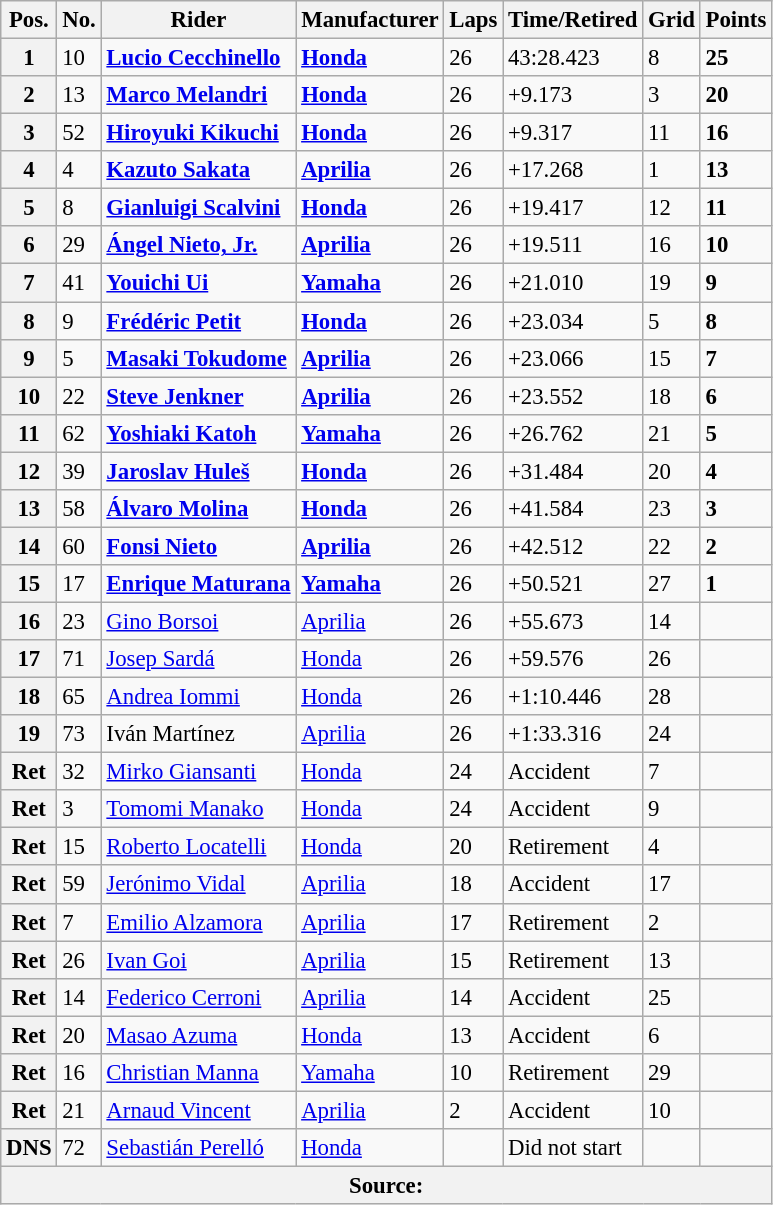<table class="wikitable" style="font-size: 95%;">
<tr>
<th>Pos.</th>
<th>No.</th>
<th>Rider</th>
<th>Manufacturer</th>
<th>Laps</th>
<th>Time/Retired</th>
<th>Grid</th>
<th>Points</th>
</tr>
<tr>
<th>1</th>
<td>10</td>
<td> <strong><a href='#'>Lucio Cecchinello</a></strong></td>
<td><strong><a href='#'>Honda</a></strong></td>
<td>26</td>
<td>43:28.423</td>
<td>8</td>
<td><strong>25</strong></td>
</tr>
<tr>
<th>2</th>
<td>13</td>
<td> <strong><a href='#'>Marco Melandri</a></strong></td>
<td><strong><a href='#'>Honda</a></strong></td>
<td>26</td>
<td>+9.173</td>
<td>3</td>
<td><strong>20</strong></td>
</tr>
<tr>
<th>3</th>
<td>52</td>
<td> <strong><a href='#'>Hiroyuki Kikuchi</a></strong></td>
<td><strong><a href='#'>Honda</a></strong></td>
<td>26</td>
<td>+9.317</td>
<td>11</td>
<td><strong>16</strong></td>
</tr>
<tr>
<th>4</th>
<td>4</td>
<td> <strong><a href='#'>Kazuto Sakata</a></strong></td>
<td><strong><a href='#'>Aprilia</a></strong></td>
<td>26</td>
<td>+17.268</td>
<td>1</td>
<td><strong>13</strong></td>
</tr>
<tr>
<th>5</th>
<td>8</td>
<td> <strong><a href='#'>Gianluigi Scalvini</a></strong></td>
<td><strong><a href='#'>Honda</a></strong></td>
<td>26</td>
<td>+19.417</td>
<td>12</td>
<td><strong>11</strong></td>
</tr>
<tr>
<th>6</th>
<td>29</td>
<td> <strong><a href='#'>Ángel Nieto, Jr.</a></strong></td>
<td><strong><a href='#'>Aprilia</a></strong></td>
<td>26</td>
<td>+19.511</td>
<td>16</td>
<td><strong>10</strong></td>
</tr>
<tr>
<th>7</th>
<td>41</td>
<td> <strong><a href='#'>Youichi Ui</a></strong></td>
<td><strong><a href='#'>Yamaha</a></strong></td>
<td>26</td>
<td>+21.010</td>
<td>19</td>
<td><strong>9</strong></td>
</tr>
<tr>
<th>8</th>
<td>9</td>
<td> <strong><a href='#'>Frédéric Petit</a></strong></td>
<td><strong><a href='#'>Honda</a></strong></td>
<td>26</td>
<td>+23.034</td>
<td>5</td>
<td><strong>8</strong></td>
</tr>
<tr>
<th>9</th>
<td>5</td>
<td> <strong><a href='#'>Masaki Tokudome</a></strong></td>
<td><strong><a href='#'>Aprilia</a></strong></td>
<td>26</td>
<td>+23.066</td>
<td>15</td>
<td><strong>7</strong></td>
</tr>
<tr>
<th>10</th>
<td>22</td>
<td> <strong><a href='#'>Steve Jenkner</a></strong></td>
<td><strong><a href='#'>Aprilia</a></strong></td>
<td>26</td>
<td>+23.552</td>
<td>18</td>
<td><strong>6</strong></td>
</tr>
<tr>
<th>11</th>
<td>62</td>
<td> <strong><a href='#'>Yoshiaki Katoh</a></strong></td>
<td><strong><a href='#'>Yamaha</a></strong></td>
<td>26</td>
<td>+26.762</td>
<td>21</td>
<td><strong>5</strong></td>
</tr>
<tr>
<th>12</th>
<td>39</td>
<td> <strong><a href='#'>Jaroslav Huleš</a></strong></td>
<td><strong><a href='#'>Honda</a></strong></td>
<td>26</td>
<td>+31.484</td>
<td>20</td>
<td><strong>4</strong></td>
</tr>
<tr>
<th>13</th>
<td>58</td>
<td> <strong><a href='#'>Álvaro Molina</a></strong></td>
<td><strong><a href='#'>Honda</a></strong></td>
<td>26</td>
<td>+41.584</td>
<td>23</td>
<td><strong>3</strong></td>
</tr>
<tr>
<th>14</th>
<td>60</td>
<td> <strong><a href='#'>Fonsi Nieto</a></strong></td>
<td><strong><a href='#'>Aprilia</a></strong></td>
<td>26</td>
<td>+42.512</td>
<td>22</td>
<td><strong>2</strong></td>
</tr>
<tr>
<th>15</th>
<td>17</td>
<td> <strong><a href='#'>Enrique Maturana</a></strong></td>
<td><strong><a href='#'>Yamaha</a></strong></td>
<td>26</td>
<td>+50.521</td>
<td>27</td>
<td><strong>1</strong></td>
</tr>
<tr>
<th>16</th>
<td>23</td>
<td> <a href='#'>Gino Borsoi</a></td>
<td><a href='#'>Aprilia</a></td>
<td>26</td>
<td>+55.673</td>
<td>14</td>
<td></td>
</tr>
<tr>
<th>17</th>
<td>71</td>
<td> <a href='#'>Josep Sardá</a></td>
<td><a href='#'>Honda</a></td>
<td>26</td>
<td>+59.576</td>
<td>26</td>
<td></td>
</tr>
<tr>
<th>18</th>
<td>65</td>
<td> <a href='#'>Andrea Iommi</a></td>
<td><a href='#'>Honda</a></td>
<td>26</td>
<td>+1:10.446</td>
<td>28</td>
<td></td>
</tr>
<tr>
<th>19</th>
<td>73</td>
<td> Iván Martínez</td>
<td><a href='#'>Aprilia</a></td>
<td>26</td>
<td>+1:33.316</td>
<td>24</td>
<td></td>
</tr>
<tr>
<th>Ret</th>
<td>32</td>
<td> <a href='#'>Mirko Giansanti</a></td>
<td><a href='#'>Honda</a></td>
<td>24</td>
<td>Accident</td>
<td>7</td>
<td></td>
</tr>
<tr>
<th>Ret</th>
<td>3</td>
<td> <a href='#'>Tomomi Manako</a></td>
<td><a href='#'>Honda</a></td>
<td>24</td>
<td>Accident</td>
<td>9</td>
<td></td>
</tr>
<tr>
<th>Ret</th>
<td>15</td>
<td> <a href='#'>Roberto Locatelli</a></td>
<td><a href='#'>Honda</a></td>
<td>20</td>
<td>Retirement</td>
<td>4</td>
<td></td>
</tr>
<tr>
<th>Ret</th>
<td>59</td>
<td> <a href='#'>Jerónimo Vidal</a></td>
<td><a href='#'>Aprilia</a></td>
<td>18</td>
<td>Accident</td>
<td>17</td>
<td></td>
</tr>
<tr>
<th>Ret</th>
<td>7</td>
<td> <a href='#'>Emilio Alzamora</a></td>
<td><a href='#'>Aprilia</a></td>
<td>17</td>
<td>Retirement</td>
<td>2</td>
<td></td>
</tr>
<tr>
<th>Ret</th>
<td>26</td>
<td> <a href='#'>Ivan Goi</a></td>
<td><a href='#'>Aprilia</a></td>
<td>15</td>
<td>Retirement</td>
<td>13</td>
<td></td>
</tr>
<tr>
<th>Ret</th>
<td>14</td>
<td> <a href='#'>Federico Cerroni</a></td>
<td><a href='#'>Aprilia</a></td>
<td>14</td>
<td>Accident</td>
<td>25</td>
<td></td>
</tr>
<tr>
<th>Ret</th>
<td>20</td>
<td> <a href='#'>Masao Azuma</a></td>
<td><a href='#'>Honda</a></td>
<td>13</td>
<td>Accident</td>
<td>6</td>
<td></td>
</tr>
<tr>
<th>Ret</th>
<td>16</td>
<td> <a href='#'>Christian Manna</a></td>
<td><a href='#'>Yamaha</a></td>
<td>10</td>
<td>Retirement</td>
<td>29</td>
<td></td>
</tr>
<tr>
<th>Ret</th>
<td>21</td>
<td> <a href='#'>Arnaud Vincent</a></td>
<td><a href='#'>Aprilia</a></td>
<td>2</td>
<td>Accident</td>
<td>10</td>
<td></td>
</tr>
<tr>
<th>DNS</th>
<td>72</td>
<td> <a href='#'>Sebastián Perelló</a></td>
<td><a href='#'>Honda</a></td>
<td></td>
<td>Did not start</td>
<td></td>
<td></td>
</tr>
<tr>
<th colspan=8>Source: </th>
</tr>
</table>
